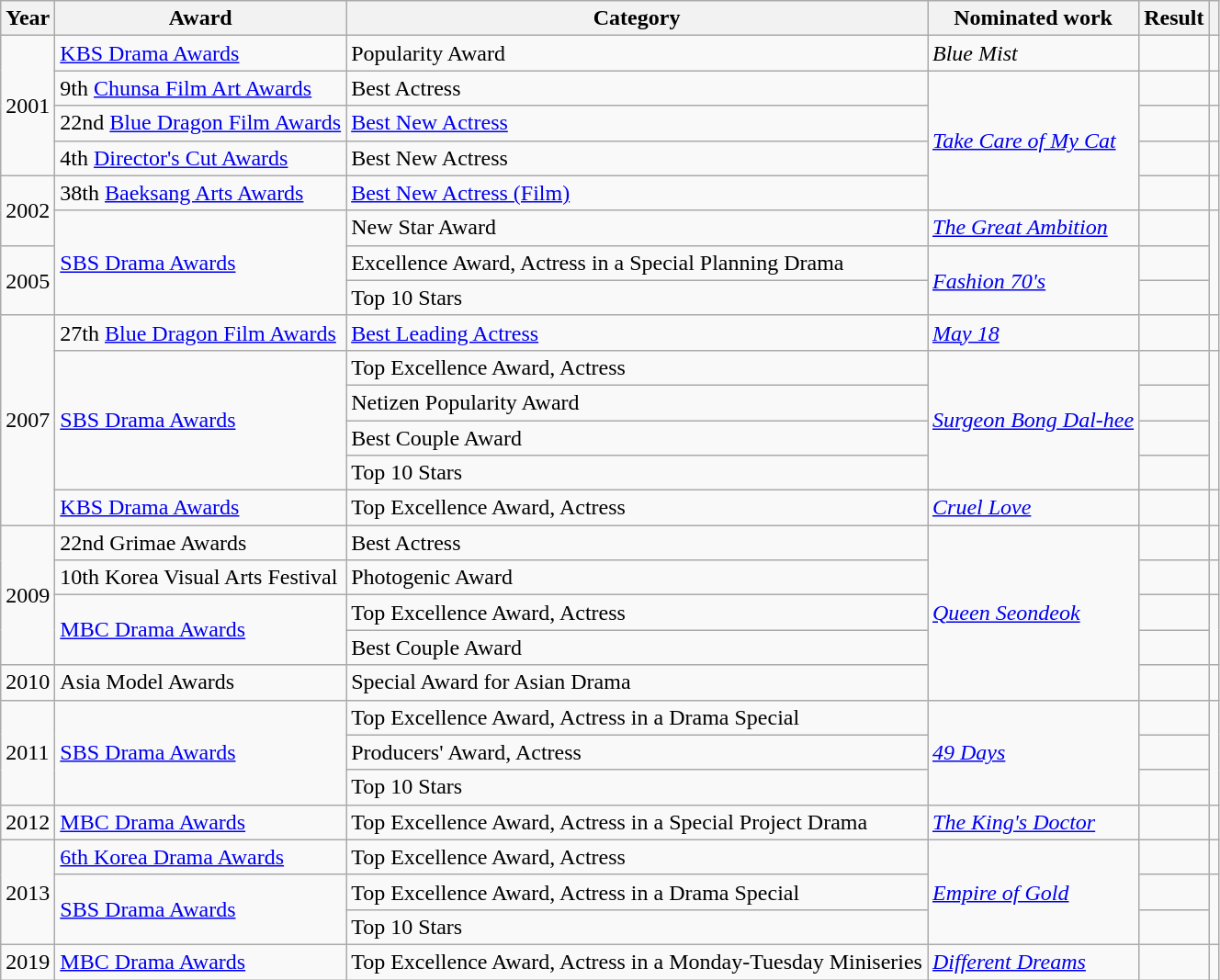<table class="wikitable sortable">
<tr>
<th scope="col">Year</th>
<th>Award</th>
<th scope="col">Category</th>
<th>Nominated work</th>
<th scope="col">Result</th>
<th scope="col" class="unsortable"></th>
</tr>
<tr>
<td rowspan="4">2001</td>
<td><a href='#'>KBS Drama Awards</a></td>
<td>Popularity Award</td>
<td><em>Blue Mist</em></td>
<td></td>
<td></td>
</tr>
<tr>
<td>9th <a href='#'>Chunsa Film Art Awards</a></td>
<td>Best Actress</td>
<td rowspan="4"><em><a href='#'>Take Care of My Cat</a></em></td>
<td></td>
<td></td>
</tr>
<tr>
<td>22nd <a href='#'>Blue Dragon Film Awards</a></td>
<td><a href='#'>Best New Actress</a></td>
<td></td>
<td></td>
</tr>
<tr>
<td>4th <a href='#'>Director's Cut Awards</a></td>
<td>Best New Actress</td>
<td></td>
<td></td>
</tr>
<tr>
<td rowspan="2">2002</td>
<td>38th <a href='#'>Baeksang Arts Awards</a></td>
<td><a href='#'>Best New Actress (Film)</a></td>
<td></td>
<td></td>
</tr>
<tr>
<td rowspan="3"><a href='#'>SBS Drama Awards</a></td>
<td>New Star Award</td>
<td><em><a href='#'>The Great Ambition</a></em></td>
<td></td>
<td rowspan="3"></td>
</tr>
<tr>
<td rowspan="2">2005</td>
<td>Excellence Award, Actress in a Special Planning Drama</td>
<td rowspan="2"><em><a href='#'>Fashion 70's</a></em></td>
<td></td>
</tr>
<tr>
<td>Top 10 Stars</td>
<td></td>
</tr>
<tr>
<td rowspan="6">2007</td>
<td>27th <a href='#'>Blue Dragon Film Awards</a></td>
<td><a href='#'>Best Leading Actress</a></td>
<td><em><a href='#'>May 18</a></em></td>
<td></td>
</tr>
<tr>
<td rowspan="4"><a href='#'>SBS Drama Awards</a></td>
<td>Top Excellence Award, Actress</td>
<td rowspan="4"><em><a href='#'>Surgeon Bong Dal-hee</a></em></td>
<td></td>
<td rowspan="4"></td>
</tr>
<tr>
<td>Netizen Popularity Award</td>
<td></td>
</tr>
<tr>
<td>Best Couple Award </td>
<td></td>
</tr>
<tr>
<td>Top 10 Stars</td>
<td></td>
</tr>
<tr>
<td><a href='#'>KBS Drama Awards</a></td>
<td>Top Excellence Award, Actress</td>
<td><em><a href='#'>Cruel Love</a></em></td>
<td></td>
</tr>
<tr>
<td rowspan="4">2009</td>
<td>22nd Grimae Awards</td>
<td>Best Actress</td>
<td rowspan="5"><em><a href='#'>Queen Seondeok</a></em></td>
<td></td>
<td></td>
</tr>
<tr>
<td>10th Korea Visual Arts Festival</td>
<td>Photogenic Award</td>
<td></td>
<td></td>
</tr>
<tr>
<td rowspan="2"><a href='#'>MBC Drama Awards</a></td>
<td>Top Excellence Award, Actress</td>
<td></td>
<td rowspan="2"></td>
</tr>
<tr>
<td>Best Couple Award </td>
<td></td>
</tr>
<tr>
<td>2010</td>
<td>Asia Model Awards</td>
<td>Special Award for Asian Drama</td>
<td></td>
<td></td>
</tr>
<tr>
<td rowspan="3">2011</td>
<td rowspan="3"><a href='#'>SBS Drama Awards</a></td>
<td>Top Excellence Award, Actress in a Drama Special</td>
<td rowspan="3"><em><a href='#'>49 Days</a></em></td>
<td></td>
<td rowspan="3"></td>
</tr>
<tr>
<td>Producers' Award, Actress</td>
<td></td>
</tr>
<tr>
<td>Top 10 Stars</td>
<td></td>
</tr>
<tr>
<td>2012</td>
<td><a href='#'>MBC Drama Awards</a></td>
<td>Top Excellence Award, Actress in a Special Project Drama</td>
<td><em><a href='#'>The King's Doctor</a></em></td>
<td></td>
<td></td>
</tr>
<tr>
<td rowspan="3">2013</td>
<td><a href='#'>6th Korea Drama Awards</a></td>
<td>Top Excellence Award, Actress</td>
<td rowspan="3"><em><a href='#'>Empire of Gold</a></em></td>
<td></td>
<td></td>
</tr>
<tr>
<td rowspan="2"><a href='#'>SBS Drama Awards</a></td>
<td>Top Excellence Award, Actress in a Drama Special</td>
<td></td>
<td rowspan="2"></td>
</tr>
<tr>
<td>Top 10 Stars</td>
<td></td>
</tr>
<tr>
<td>2019</td>
<td><a href='#'>MBC Drama Awards</a></td>
<td>Top Excellence Award, Actress in a Monday-Tuesday Miniseries</td>
<td><em><a href='#'>Different Dreams</a></em></td>
<td></td>
</tr>
</table>
